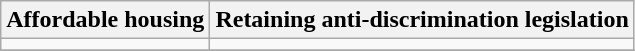<table class="wikitable">
<tr>
<th>Affordable housing</th>
<th>Retaining anti-discrimination legislation</th>
</tr>
<tr>
<td></td>
<td></td>
</tr>
<tr>
</tr>
</table>
